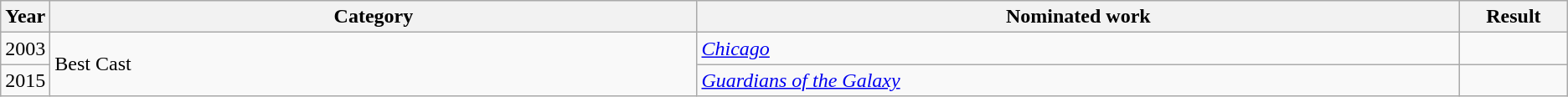<table class="wikitable sortable">
<tr>
<th scope="col" style="width:1em;">Year</th>
<th scope="col" style="width:33em;">Category</th>
<th scope="col" style="width:39em;">Nominated work</th>
<th scope="col" style="width:5em;">Result</th>
</tr>
<tr>
<td>2003</td>
<td rowspan="2">Best Cast</td>
<td><em><a href='#'>Chicago</a></em></td>
<td></td>
</tr>
<tr>
<td>2015</td>
<td><em><a href='#'>Guardians of the Galaxy</a></em></td>
<td></td>
</tr>
</table>
